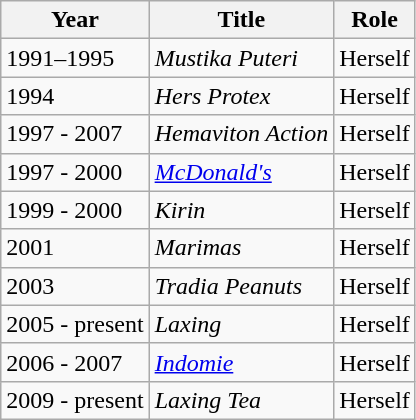<table class="wikitable">
<tr>
<th>Year</th>
<th>Title</th>
<th>Role</th>
</tr>
<tr>
<td>1991–1995</td>
<td><em>Mustika Puteri</em></td>
<td>Herself</td>
</tr>
<tr>
<td>1994</td>
<td><em>Hers Protex</em></td>
<td>Herself</td>
</tr>
<tr>
<td>1997 - 2007</td>
<td><em>Hemaviton Action</em></td>
<td>Herself</td>
</tr>
<tr>
<td>1997 - 2000</td>
<td><em><a href='#'>McDonald's</a></em></td>
<td>Herself</td>
</tr>
<tr>
<td>1999 - 2000</td>
<td><em>Kirin</em></td>
<td>Herself</td>
</tr>
<tr>
<td>2001</td>
<td><em>Marimas</em></td>
<td>Herself</td>
</tr>
<tr>
<td>2003</td>
<td><em>Tradia Peanuts</em></td>
<td>Herself</td>
</tr>
<tr>
<td>2005 - present</td>
<td><em>Laxing</em></td>
<td>Herself</td>
</tr>
<tr>
<td>2006 - 2007</td>
<td><em><a href='#'>Indomie</a></em></td>
<td>Herself</td>
</tr>
<tr>
<td>2009 - present</td>
<td><em>Laxing Tea</em></td>
<td>Herself</td>
</tr>
</table>
